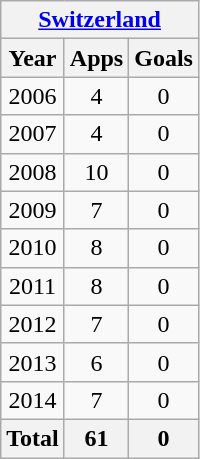<table class="wikitable" style="text-align:center">
<tr>
<th colspan=3><a href='#'>Switzerland</a></th>
</tr>
<tr>
<th>Year</th>
<th>Apps</th>
<th>Goals</th>
</tr>
<tr>
<td>2006</td>
<td>4</td>
<td>0</td>
</tr>
<tr>
<td>2007</td>
<td>4</td>
<td>0</td>
</tr>
<tr>
<td>2008</td>
<td>10</td>
<td>0</td>
</tr>
<tr>
<td>2009</td>
<td>7</td>
<td>0</td>
</tr>
<tr>
<td>2010</td>
<td>8</td>
<td>0</td>
</tr>
<tr>
<td>2011</td>
<td>8</td>
<td>0</td>
</tr>
<tr>
<td>2012</td>
<td>7</td>
<td>0</td>
</tr>
<tr>
<td>2013</td>
<td>6</td>
<td>0</td>
</tr>
<tr>
<td>2014</td>
<td>7</td>
<td>0</td>
</tr>
<tr>
<th>Total</th>
<th>61</th>
<th>0</th>
</tr>
</table>
